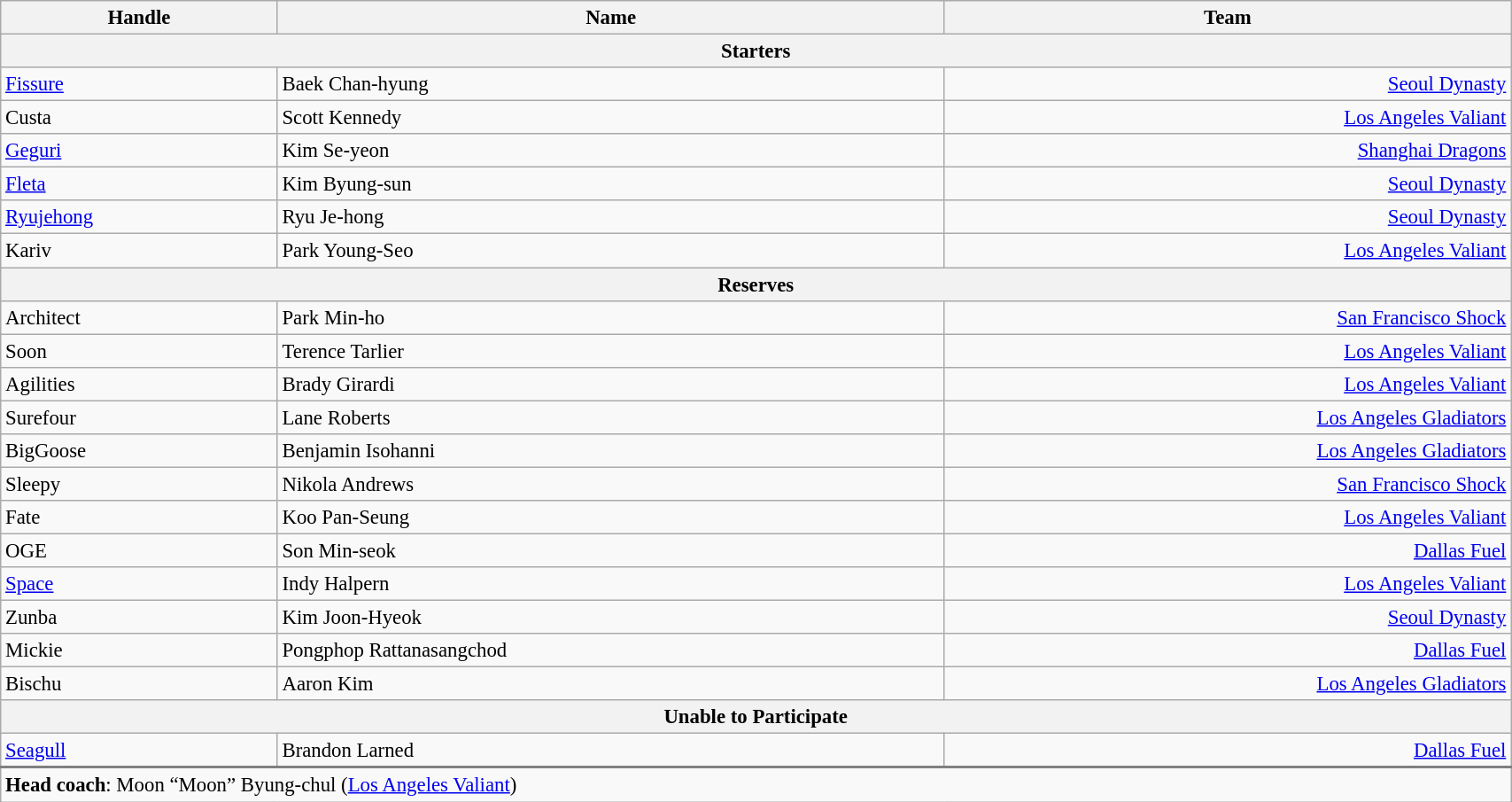<table class="wikitable" style="width:90%; font-size:95%;">
<tr>
<th scope="col">Handle</th>
<th scope="col">Name</th>
<th scope="col">Team</th>
</tr>
<tr>
<th scope="col" colspan="3">Starters</th>
</tr>
<tr>
<td><a href='#'>Fissure</a></td>
<td>Baek Chan-hyung</td>
<td align="right"><a href='#'>Seoul Dynasty</a></td>
</tr>
<tr>
<td>Custa</td>
<td>Scott Kennedy</td>
<td align="right"><a href='#'>Los Angeles Valiant</a></td>
</tr>
<tr>
<td><a href='#'>Geguri</a></td>
<td>Kim Se-yeon</td>
<td align="right"><a href='#'>Shanghai Dragons</a></td>
</tr>
<tr>
<td><a href='#'>Fleta</a></td>
<td>Kim Byung-sun</td>
<td align="right"><a href='#'>Seoul Dynasty</a></td>
</tr>
<tr>
<td><a href='#'>Ryujehong</a></td>
<td>Ryu Je-hong</td>
<td align="right"><a href='#'>Seoul Dynasty</a></td>
</tr>
<tr>
<td>Kariv</td>
<td>Park Young-Seo</td>
<td align="right"><a href='#'>Los Angeles Valiant</a></td>
</tr>
<tr>
<th scope="col" colspan="3">Reserves</th>
</tr>
<tr>
<td>Architect</td>
<td>Park Min-ho</td>
<td align="right"><a href='#'>San Francisco Shock</a></td>
</tr>
<tr>
<td>Soon</td>
<td>Terence Tarlier</td>
<td align="right"><a href='#'>Los Angeles Valiant</a></td>
</tr>
<tr>
<td>Agilities</td>
<td>Brady Girardi</td>
<td align="right"><a href='#'>Los Angeles Valiant</a></td>
</tr>
<tr>
<td>Surefour</td>
<td>Lane Roberts</td>
<td align="right"><a href='#'>Los Angeles Gladiators</a></td>
</tr>
<tr>
<td>BigGoose</td>
<td>Benjamin Isohanni</td>
<td align="right"><a href='#'>Los Angeles Gladiators</a></td>
</tr>
<tr>
<td>Sleepy</td>
<td>Nikola Andrews</td>
<td align="right"><a href='#'>San Francisco Shock</a></td>
</tr>
<tr>
<td>Fate</td>
<td>Koo Pan-Seung</td>
<td align="right"><a href='#'>Los Angeles Valiant</a></td>
</tr>
<tr>
<td>OGE</td>
<td>Son Min-seok</td>
<td align="right"><a href='#'>Dallas Fuel</a></td>
</tr>
<tr>
<td><a href='#'>Space</a></td>
<td>Indy Halpern</td>
<td align="right"><a href='#'>Los Angeles Valiant</a></td>
</tr>
<tr>
<td>Zunba</td>
<td>Kim Joon-Hyeok</td>
<td align="right"><a href='#'>Seoul Dynasty</a></td>
</tr>
<tr>
<td>Mickie</td>
<td>Pongphop Rattanasangchod</td>
<td align="right"><a href='#'>Dallas Fuel</a></td>
</tr>
<tr>
<td>Bischu</td>
<td>Aaron Kim</td>
<td align="right"><a href='#'>Los Angeles Gladiators</a></td>
</tr>
<tr>
<th scope="col" colspan="3">Unable to Participate</th>
</tr>
<tr>
<td><a href='#'>Seagull</a></td>
<td>Brandon Larned</td>
<td align="right"><a href='#'>Dallas Fuel</a></td>
</tr>
<tr>
<td colspan="3" style="border-top:2px solid grey;"><strong>Head coach</strong>: Moon “Moon” Byung-chul (<a href='#'>Los Angeles Valiant</a>)</td>
</tr>
</table>
